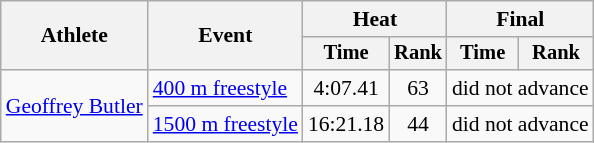<table class=wikitable style="font-size:90%">
<tr>
<th rowspan="2">Athlete</th>
<th rowspan="2">Event</th>
<th colspan="2">Heat</th>
<th colspan="2">Final</th>
</tr>
<tr style="font-size:95%">
<th>Time</th>
<th>Rank</th>
<th>Time</th>
<th>Rank</th>
</tr>
<tr align=center>
<td align=left rowspan=2><a href='#'>Geoffrey Butler</a></td>
<td align=left><a href='#'>400 m freestyle</a></td>
<td>4:07.41</td>
<td>63</td>
<td colspan=2>did not advance</td>
</tr>
<tr align=center>
<td align=left><a href='#'>1500 m freestyle</a></td>
<td>16:21.18</td>
<td>44</td>
<td colspan=2>did not advance</td>
</tr>
</table>
